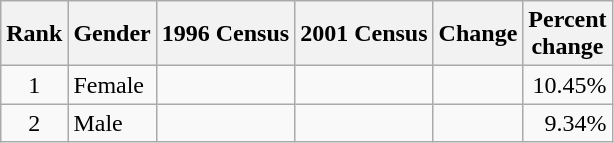<table class="wikitable sortable" style="text-align: right;">
<tr>
<th data-sort-type="number">Rank</th>
<th>Gender</th>
<th>1996 Census</th>
<th>2001 Census</th>
<th data-sort-type="number">Change</th>
<th data-sort-type="number">Percent<br>change</th>
</tr>
<tr>
<td style="text-align: center;">1 </td>
<td style="text-align: left;">Female</td>
<td></td>
<td></td>
<td> </td>
<td>10.45% </td>
</tr>
<tr>
<td style="text-align: center;">2 </td>
<td style="text-align: left;">Male</td>
<td></td>
<td></td>
<td> </td>
<td>9.34% </td>
</tr>
</table>
